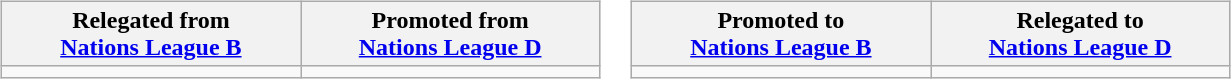<table>
<tr style="vertical-align:top">
<td><br><table class="wikitable" style="width:400px">
<tr>
<th style="width:50%">Relegated from<br><a href='#'>Nations League B</a></th>
<th style="width:50%">Promoted from<br><a href='#'>Nations League D</a></th>
</tr>
<tr style="vertical-align:top">
<td></td>
<td></td>
</tr>
</table>
</td>
<td><br><table class="wikitable" style="width:400px">
<tr>
<th style="width:50%">Promoted to<br><a href='#'>Nations League B</a></th>
<th style="width:50%">Relegated to<br><a href='#'>Nations League D</a></th>
</tr>
<tr style="vertical-align:top">
<td></td>
<td></td>
</tr>
</table>
</td>
</tr>
</table>
